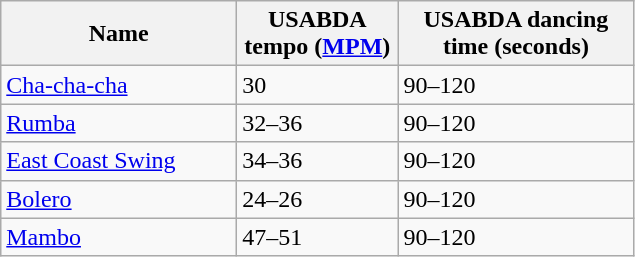<table class="wikitable">
<tr>
<th width="150">Name</th>
<th width="100">USABDA tempo (<a href='#'>MPM</a>)</th>
<th width="150">USABDA dancing time (seconds)</th>
</tr>
<tr>
<td><a href='#'>Cha-cha-cha</a></td>
<td>30</td>
<td>90–120</td>
</tr>
<tr>
<td><a href='#'>Rumba</a></td>
<td>32–36</td>
<td>90–120</td>
</tr>
<tr>
<td><a href='#'>East Coast Swing</a></td>
<td>34–36</td>
<td>90–120</td>
</tr>
<tr>
<td><a href='#'>Bolero</a></td>
<td>24–26</td>
<td>90–120</td>
</tr>
<tr>
<td><a href='#'>Mambo</a></td>
<td>47–51</td>
<td>90–120</td>
</tr>
</table>
